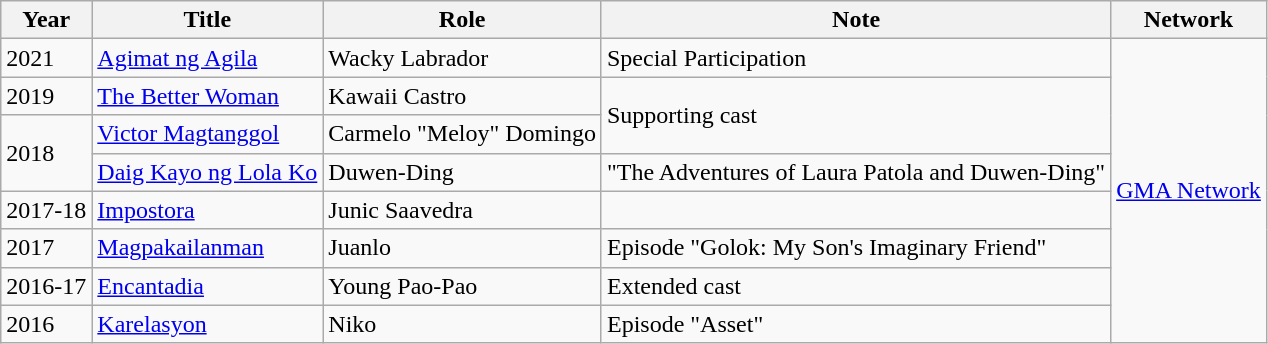<table class="wikitable">
<tr>
<th>Year</th>
<th>Title</th>
<th>Role</th>
<th>Note</th>
<th>Network</th>
</tr>
<tr>
<td>2021</td>
<td><a href='#'>Agimat ng Agila</a></td>
<td>Wacky Labrador</td>
<td>Special Participation</td>
<td rowspan="8"><a href='#'>GMA Network</a></td>
</tr>
<tr>
<td>2019</td>
<td><a href='#'>The Better Woman</a></td>
<td>Kawaii Castro</td>
<td rowspan="2">Supporting cast</td>
</tr>
<tr>
<td rowspan="2">2018</td>
<td><a href='#'>Victor Magtanggol</a></td>
<td>Carmelo "Meloy" Domingo</td>
</tr>
<tr>
<td><a href='#'>Daig Kayo ng Lola Ko</a></td>
<td>Duwen-Ding</td>
<td>"The Adventures of Laura Patola and Duwen-Ding"</td>
</tr>
<tr>
<td>2017-18</td>
<td><a href='#'>Impostora</a></td>
<td>Junic Saavedra</td>
</tr>
<tr>
<td>2017</td>
<td><a href='#'>Magpakailanman</a></td>
<td>Juanlo</td>
<td>Episode "Golok: My Son's Imaginary Friend"</td>
</tr>
<tr>
<td>2016-17</td>
<td><a href='#'>Encantadia</a></td>
<td>Young Pao-Pao</td>
<td>Extended cast</td>
</tr>
<tr>
<td>2016</td>
<td><a href='#'>Karelasyon</a></td>
<td>Niko</td>
<td>Episode "Asset"</td>
</tr>
</table>
